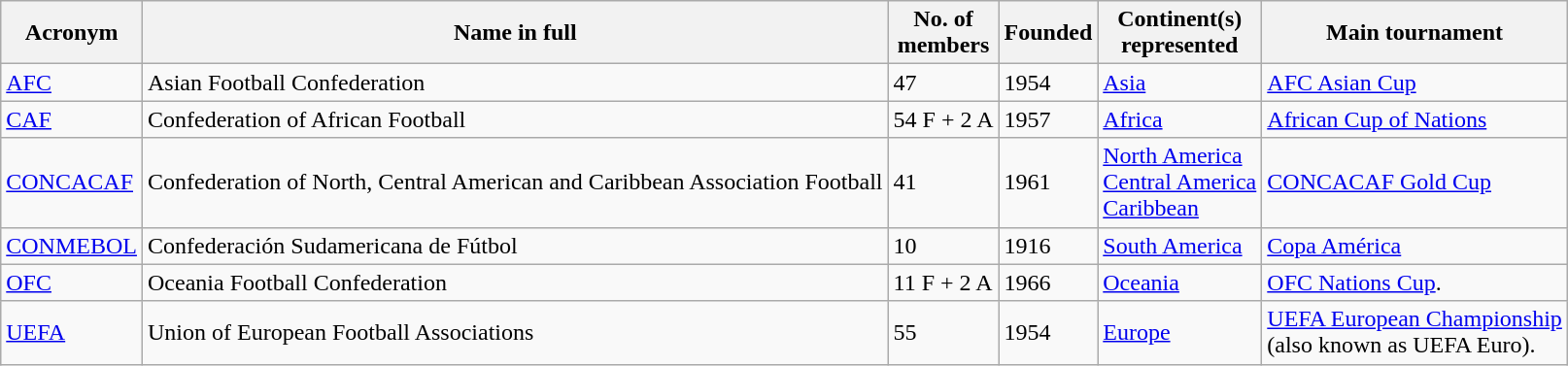<table class=wikitable>
<tr>
<th>Acronym</th>
<th>Name in full</th>
<th>No. of<br>members</th>
<th>Founded</th>
<th>Continent(s)<br>represented</th>
<th>Main tournament</th>
</tr>
<tr>
<td><a href='#'>AFC</a></td>
<td>Asian Football Confederation</td>
<td>47</td>
<td>1954</td>
<td><a href='#'>Asia</a></td>
<td><a href='#'>AFC Asian Cup</a></td>
</tr>
<tr>
<td><a href='#'>CAF</a></td>
<td>Confederation of African Football</td>
<td>54 F + 2 A</td>
<td>1957</td>
<td><a href='#'>Africa</a></td>
<td><a href='#'>African Cup of Nations</a></td>
</tr>
<tr>
<td><a href='#'>CONCACAF</a></td>
<td>Confederation of North, Central American and Caribbean Association Football</td>
<td>41</td>
<td>1961</td>
<td><a href='#'>North America</a><br><a href='#'>Central America</a><br><a href='#'>Caribbean</a></td>
<td><a href='#'>CONCACAF Gold Cup</a></td>
</tr>
<tr>
<td><a href='#'>CONMEBOL</a></td>
<td>Confederación Sudamericana de Fútbol</td>
<td>10</td>
<td>1916</td>
<td><a href='#'>South America</a></td>
<td><a href='#'>Copa América</a></td>
</tr>
<tr>
<td><a href='#'>OFC</a></td>
<td>Oceania Football Confederation</td>
<td>11 F + 2 A</td>
<td>1966</td>
<td><a href='#'>Oceania</a></td>
<td><a href='#'>OFC Nations Cup</a>.</td>
</tr>
<tr>
<td><a href='#'>UEFA</a></td>
<td>Union of European Football Associations</td>
<td>55</td>
<td>1954</td>
<td><a href='#'>Europe</a></td>
<td><a href='#'>UEFA European Championship</a><br>(also known as UEFA Euro).</td>
</tr>
</table>
